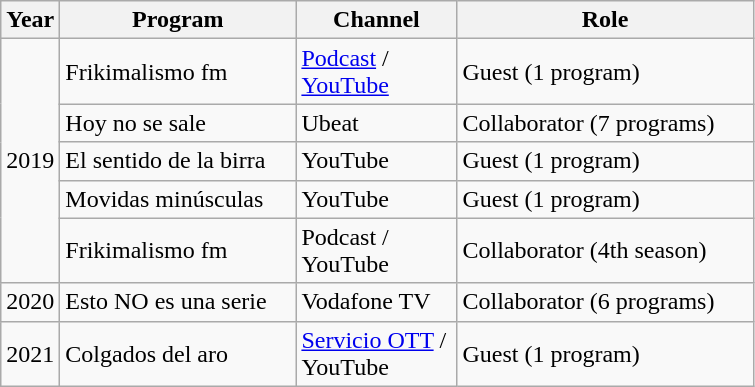<table class="wikitable">
<tr>
<th>Year</th>
<th width="150 px">Program</th>
<th width="100 px">Channel</th>
<th width="190 px">Role</th>
</tr>
<tr>
<td rowspan="5">2019</td>
<td>Frikimalismo fm</td>
<td><a href='#'>Podcast</a> / <a href='#'>YouTube</a></td>
<td>Guest (1 program)</td>
</tr>
<tr>
<td>Hoy no se sale</td>
<td>Ubeat</td>
<td>Collaborator (7 programs)</td>
</tr>
<tr>
<td>El sentido de la birra</td>
<td>YouTube</td>
<td>Guest (1 program)</td>
</tr>
<tr>
<td>Movidas minúsculas</td>
<td>YouTube</td>
<td>Guest (1 program)</td>
</tr>
<tr>
<td>Frikimalismo fm</td>
<td>Podcast / YouTube</td>
<td>Collaborator (4th season)</td>
</tr>
<tr>
<td>2020</td>
<td>Esto NO es una serie</td>
<td>Vodafone TV</td>
<td>Collaborator (6 programs)</td>
</tr>
<tr>
<td>2021</td>
<td>Colgados del aro</td>
<td><a href='#'>Servicio OTT</a> / YouTube</td>
<td>Guest (1 program)</td>
</tr>
</table>
